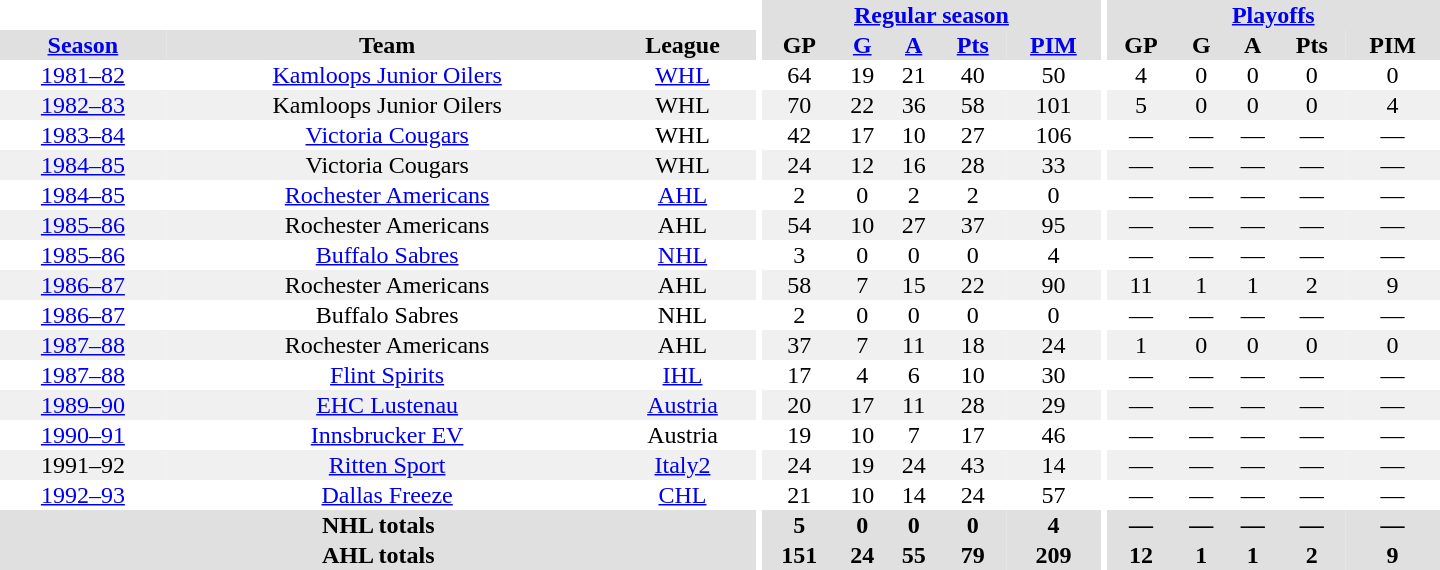<table border="0" cellpadding="1" cellspacing="0" style="text-align:center; width:60em">
<tr bgcolor="#e0e0e0">
<th colspan="3" bgcolor="#ffffff"></th>
<th rowspan="99" bgcolor="#ffffff"></th>
<th colspan="5"><a href='#'>Regular season</a></th>
<th rowspan="99" bgcolor="#ffffff"></th>
<th colspan="5"><a href='#'>Playoffs</a></th>
</tr>
<tr bgcolor="#e0e0e0">
<th><a href='#'>Season</a></th>
<th>Team</th>
<th>League</th>
<th>GP</th>
<th><a href='#'>G</a></th>
<th><a href='#'>A</a></th>
<th><a href='#'>Pts</a></th>
<th><a href='#'>PIM</a></th>
<th>GP</th>
<th>G</th>
<th>A</th>
<th>Pts</th>
<th>PIM</th>
</tr>
<tr>
<td><a href='#'>1981–82</a></td>
<td><a href='#'>Kamloops Junior Oilers</a></td>
<td><a href='#'>WHL</a></td>
<td>64</td>
<td>19</td>
<td>21</td>
<td>40</td>
<td>50</td>
<td>4</td>
<td>0</td>
<td>0</td>
<td>0</td>
<td>0</td>
</tr>
<tr bgcolor="#f0f0f0">
<td><a href='#'>1982–83</a></td>
<td>Kamloops Junior Oilers</td>
<td>WHL</td>
<td>70</td>
<td>22</td>
<td>36</td>
<td>58</td>
<td>101</td>
<td>5</td>
<td>0</td>
<td>0</td>
<td>0</td>
<td>4</td>
</tr>
<tr>
<td><a href='#'>1983–84</a></td>
<td><a href='#'>Victoria Cougars</a></td>
<td>WHL</td>
<td>42</td>
<td>17</td>
<td>10</td>
<td>27</td>
<td>106</td>
<td>—</td>
<td>—</td>
<td>—</td>
<td>—</td>
<td>—</td>
</tr>
<tr bgcolor="#f0f0f0">
<td><a href='#'>1984–85</a></td>
<td>Victoria Cougars</td>
<td>WHL</td>
<td>24</td>
<td>12</td>
<td>16</td>
<td>28</td>
<td>33</td>
<td>—</td>
<td>—</td>
<td>—</td>
<td>—</td>
<td>—</td>
</tr>
<tr>
<td><a href='#'>1984–85</a></td>
<td><a href='#'>Rochester Americans</a></td>
<td><a href='#'>AHL</a></td>
<td>2</td>
<td>0</td>
<td>2</td>
<td>2</td>
<td>0</td>
<td>—</td>
<td>—</td>
<td>—</td>
<td>—</td>
<td>—</td>
</tr>
<tr bgcolor="#f0f0f0">
<td><a href='#'>1985–86</a></td>
<td>Rochester Americans</td>
<td>AHL</td>
<td>54</td>
<td>10</td>
<td>27</td>
<td>37</td>
<td>95</td>
<td>—</td>
<td>—</td>
<td>—</td>
<td>—</td>
<td>—</td>
</tr>
<tr>
<td><a href='#'>1985–86</a></td>
<td><a href='#'>Buffalo Sabres</a></td>
<td><a href='#'>NHL</a></td>
<td>3</td>
<td>0</td>
<td>0</td>
<td>0</td>
<td>4</td>
<td>—</td>
<td>—</td>
<td>—</td>
<td>—</td>
<td>—</td>
</tr>
<tr bgcolor="#f0f0f0">
<td><a href='#'>1986–87</a></td>
<td>Rochester Americans</td>
<td>AHL</td>
<td>58</td>
<td>7</td>
<td>15</td>
<td>22</td>
<td>90</td>
<td>11</td>
<td>1</td>
<td>1</td>
<td>2</td>
<td>9</td>
</tr>
<tr>
<td><a href='#'>1986–87</a></td>
<td>Buffalo Sabres</td>
<td>NHL</td>
<td>2</td>
<td>0</td>
<td>0</td>
<td>0</td>
<td>0</td>
<td>—</td>
<td>—</td>
<td>—</td>
<td>—</td>
<td>—</td>
</tr>
<tr bgcolor="#f0f0f0">
<td><a href='#'>1987–88</a></td>
<td>Rochester Americans</td>
<td>AHL</td>
<td>37</td>
<td>7</td>
<td>11</td>
<td>18</td>
<td>24</td>
<td>1</td>
<td>0</td>
<td>0</td>
<td>0</td>
<td>0</td>
</tr>
<tr>
<td><a href='#'>1987–88</a></td>
<td><a href='#'>Flint Spirits</a></td>
<td><a href='#'>IHL</a></td>
<td>17</td>
<td>4</td>
<td>6</td>
<td>10</td>
<td>30</td>
<td>—</td>
<td>—</td>
<td>—</td>
<td>—</td>
<td>—</td>
</tr>
<tr bgcolor="#f0f0f0">
<td><a href='#'>1989–90</a></td>
<td><a href='#'>EHC Lustenau</a></td>
<td><a href='#'>Austria</a></td>
<td>20</td>
<td>17</td>
<td>11</td>
<td>28</td>
<td>29</td>
<td>—</td>
<td>—</td>
<td>—</td>
<td>—</td>
<td>—</td>
</tr>
<tr>
<td><a href='#'>1990–91</a></td>
<td><a href='#'>Innsbrucker EV</a></td>
<td>Austria</td>
<td>19</td>
<td>10</td>
<td>7</td>
<td>17</td>
<td>46</td>
<td>—</td>
<td>—</td>
<td>—</td>
<td>—</td>
<td>—</td>
</tr>
<tr bgcolor="#f0f0f0">
<td>1991–92</td>
<td><a href='#'>Ritten Sport</a></td>
<td><a href='#'>Italy2</a></td>
<td>24</td>
<td>19</td>
<td>24</td>
<td>43</td>
<td>14</td>
<td>—</td>
<td>—</td>
<td>—</td>
<td>—</td>
<td>—</td>
</tr>
<tr>
<td><a href='#'>1992–93</a></td>
<td><a href='#'>Dallas Freeze</a></td>
<td><a href='#'>CHL</a></td>
<td>21</td>
<td>10</td>
<td>14</td>
<td>24</td>
<td>57</td>
<td>—</td>
<td>—</td>
<td>—</td>
<td>—</td>
<td>—</td>
</tr>
<tr>
</tr>
<tr ALIGN="center" bgcolor="#e0e0e0">
<th colspan="3">NHL totals</th>
<th ALIGN="center">5</th>
<th ALIGN="center">0</th>
<th ALIGN="center">0</th>
<th ALIGN="center">0</th>
<th ALIGN="center">4</th>
<th ALIGN="center">—</th>
<th ALIGN="center">—</th>
<th ALIGN="center">—</th>
<th ALIGN="center">—</th>
<th ALIGN="center">—</th>
</tr>
<tr>
</tr>
<tr ALIGN="center" bgcolor="#e0e0e0">
<th colspan="3">AHL totals</th>
<th ALIGN="center">151</th>
<th ALIGN="center">24</th>
<th ALIGN="center">55</th>
<th ALIGN="center">79</th>
<th ALIGN="center">209</th>
<th ALIGN="center">12</th>
<th ALIGN="center">1</th>
<th ALIGN="center">1</th>
<th ALIGN="center">2</th>
<th ALIGN="center">9</th>
</tr>
</table>
